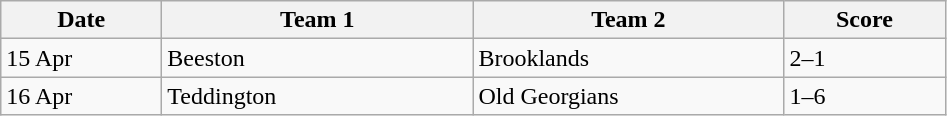<table class="wikitable" style="font-size: 100%">
<tr>
<th width=100>Date</th>
<th width=200>Team 1</th>
<th width=200>Team 2</th>
<th width=100>Score</th>
</tr>
<tr>
<td>15 Apr</td>
<td>Beeston</td>
<td>Brooklands</td>
<td>2–1</td>
</tr>
<tr>
<td>16 Apr</td>
<td>Teddington</td>
<td>Old Georgians</td>
<td>1–6</td>
</tr>
</table>
